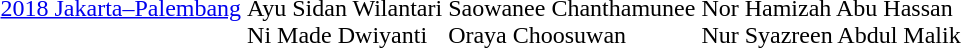<table>
<tr>
<td><a href='#'>2018 Jakarta–Palembang</a></td>
<td><br>Ayu Sidan Wilantari<br>Ni Made Dwiyanti</td>
<td><br>Saowanee Chanthamunee<br>Oraya Choosuwan</td>
<td><br>Nor Hamizah Abu Hassan<br>Nur Syazreen Abdul Malik</td>
</tr>
</table>
